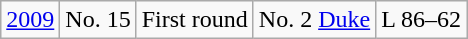<table class="wikitable">
<tr style="text-align:center;">
<td><a href='#'>2009</a></td>
<td>No. 15</td>
<td>First round</td>
<td>No. 2 <a href='#'>Duke</a></td>
<td>L 86–62</td>
</tr>
</table>
